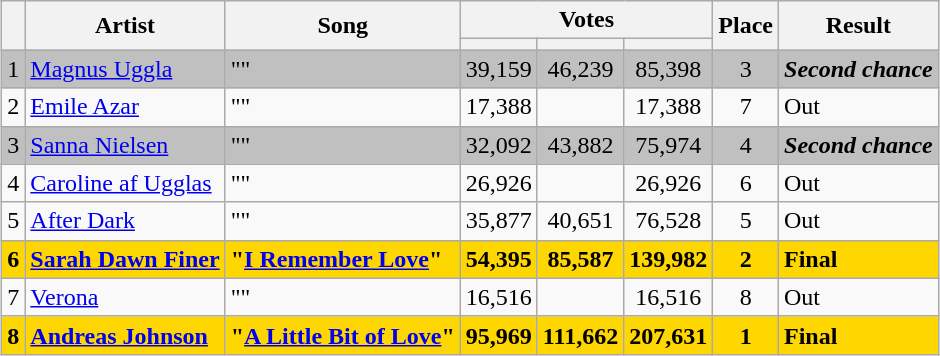<table class="sortable wikitable" style="margin: 1em auto 1em auto; text-align:center;">
<tr>
<th rowspan="2"></th>
<th rowspan="2">Artist</th>
<th rowspan="2">Song</th>
<th colspan="3">Votes</th>
<th rowspan="2">Place</th>
<th rowspan="2" class="unsortable">Result</th>
</tr>
<tr>
<th></th>
<th></th>
<th></th>
</tr>
<tr style="background:silver;">
<td>1</td>
<td align="left"><a href='#'>Magnus Uggla</a></td>
<td align="left">""</td>
<td>39,159</td>
<td>46,239</td>
<td>85,398</td>
<td>3</td>
<td align="left"><strong><em>Second chance</em></strong></td>
</tr>
<tr>
<td>2</td>
<td align="left"><a href='#'>Emile Azar</a></td>
<td align="left">""</td>
<td>17,388</td>
<td></td>
<td>17,388</td>
<td>7</td>
<td align="left">Out</td>
</tr>
<tr style="background:silver;">
<td>3</td>
<td align="left"><a href='#'>Sanna Nielsen</a></td>
<td align="left">""</td>
<td>32,092</td>
<td>43,882</td>
<td>75,974</td>
<td>4</td>
<td align="left"><strong><em>Second chance</em></strong></td>
</tr>
<tr>
<td>4</td>
<td align="left"><a href='#'>Caroline af Ugglas</a></td>
<td align="left">""</td>
<td>26,926</td>
<td></td>
<td>26,926</td>
<td>6</td>
<td align="left">Out</td>
</tr>
<tr>
<td>5</td>
<td align="left"><a href='#'>After Dark</a></td>
<td align="left">""</td>
<td>35,877</td>
<td>40,651</td>
<td>76,528</td>
<td>5</td>
<td align="left">Out</td>
</tr>
<tr style="background:gold;">
<td><strong>6</strong></td>
<td align="left"><strong><a href='#'>Sarah Dawn Finer</a></strong></td>
<td align="left"><strong>"<a href='#'>I Remember Love</a>"</strong></td>
<td><strong>54,395</strong></td>
<td><strong>85,587</strong></td>
<td><strong>139,982</strong></td>
<td><strong>2</strong></td>
<td align="left"><strong>Final</strong></td>
</tr>
<tr>
<td>7</td>
<td align="left"><a href='#'>Verona</a></td>
<td align="left">""</td>
<td>16,516</td>
<td></td>
<td>16,516</td>
<td>8</td>
<td align="left">Out</td>
</tr>
<tr style="background:gold;">
<td><strong>8</strong></td>
<td align="left"><strong><a href='#'>Andreas Johnson</a></strong></td>
<td align="left"><strong>"<a href='#'>A Little Bit of Love</a>"</strong></td>
<td><strong>95,969</strong></td>
<td><strong>111,662</strong></td>
<td><strong>207,631</strong></td>
<td><strong>1</strong></td>
<td align="left"><strong>Final</strong></td>
</tr>
</table>
